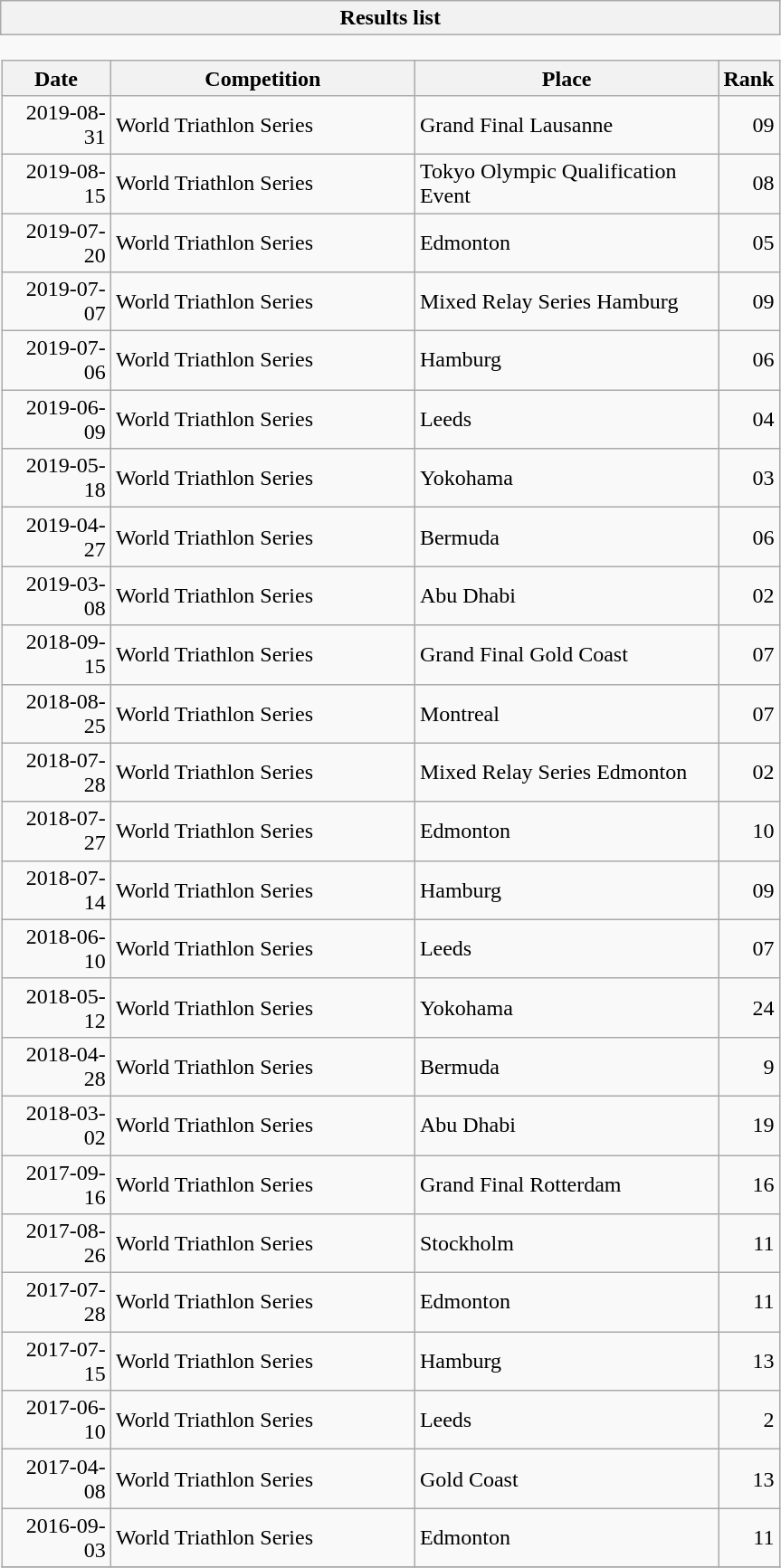<table class="wikitable collapsible collapsed" style="border:none; width:575px;">
<tr>
<th>Results list</th>
</tr>
<tr>
<td style="padding:0; border:none;"><br><table class="wikitable sortable" style="margin:0; width:100%;">
<tr>
<th style="width: 6em;">Date</th>
<th style="width:300px">Competition</th>
<th style="width:300px">Place</th>
<th>Rank</th>
</tr>
<tr>
<td style="text-align:right">2019-08-31</td>
<td>World Triathlon Series</td>
<td>Grand Final Lausanne</td>
<td style="text-align:right">09</td>
</tr>
<tr>
<td style="text-align:right">2019-08-15</td>
<td>World Triathlon Series</td>
<td>Tokyo Olympic Qualification Event</td>
<td style="text-align:right">08</td>
</tr>
<tr>
<td style="text-align:right">2019-07-20</td>
<td>World Triathlon Series</td>
<td>Edmonton</td>
<td style="text-align:right">05</td>
</tr>
<tr>
<td style="text-align:right">2019-07-07</td>
<td>World Triathlon Series</td>
<td>Mixed Relay Series Hamburg</td>
<td style="text-align:right">09</td>
</tr>
<tr>
<td style="text-align:right">2019-07-06</td>
<td>World Triathlon Series</td>
<td>Hamburg</td>
<td style="text-align:right">06</td>
</tr>
<tr>
<td style="text-align:right">2019-06-09</td>
<td>World Triathlon Series</td>
<td>Leeds</td>
<td style="text-align:right">04</td>
</tr>
<tr>
<td style="text-align:right">2019-05-18</td>
<td>World Triathlon Series</td>
<td>Yokohama</td>
<td style="text-align:right">03</td>
</tr>
<tr>
<td style="text-align:right">2019-04-27</td>
<td>World Triathlon Series</td>
<td>Bermuda</td>
<td style="text-align:right">06</td>
</tr>
<tr>
<td style="text-align:right">2019-03-08</td>
<td>World Triathlon Series</td>
<td>Abu Dhabi</td>
<td style="text-align:right">02</td>
</tr>
<tr>
<td style="text-align:right">2018-09-15</td>
<td>World Triathlon Series</td>
<td>Grand Final Gold Coast</td>
<td style="text-align:right">07</td>
</tr>
<tr>
<td style="text-align:right">2018-08-25</td>
<td>World Triathlon Series</td>
<td>Montreal</td>
<td style="text-align:right">07</td>
</tr>
<tr>
<td style="text-align:right">2018-07-28</td>
<td>World Triathlon Series</td>
<td>Mixed Relay Series Edmonton</td>
<td style="text-align:right">02</td>
</tr>
<tr>
<td style="text-align:right">2018-07-27</td>
<td>World Triathlon Series</td>
<td>Edmonton</td>
<td style="text-align:right">10</td>
</tr>
<tr>
<td style="text-align:right">2018-07-14</td>
<td>World Triathlon Series</td>
<td>Hamburg</td>
<td style="text-align:right">09</td>
</tr>
<tr>
<td style="text-align:right">2018-06-10</td>
<td>World Triathlon Series</td>
<td>Leeds</td>
<td style="text-align:right">07</td>
</tr>
<tr>
<td style="text-align:right">2018-05-12</td>
<td>World Triathlon Series</td>
<td>Yokohama</td>
<td style="text-align:right">24</td>
</tr>
<tr>
<td style="text-align:right">2018-04-28</td>
<td>World Triathlon Series</td>
<td>Bermuda</td>
<td style="text-align:right">9</td>
</tr>
<tr>
<td style="text-align:right">2018-03-02</td>
<td>World Triathlon Series</td>
<td>Abu Dhabi</td>
<td style="text-align:right">19</td>
</tr>
<tr>
<td style="text-align:right">2017-09-16</td>
<td>World Triathlon Series</td>
<td>Grand Final Rotterdam</td>
<td style="text-align:right">16</td>
</tr>
<tr>
<td style="text-align:right">2017-08-26</td>
<td>World Triathlon Series</td>
<td>Stockholm</td>
<td style="text-align:right">11</td>
</tr>
<tr>
<td style="text-align:right">2017-07-28</td>
<td>World Triathlon Series</td>
<td>Edmonton</td>
<td style="text-align:right">11</td>
</tr>
<tr>
<td style="text-align:right">2017-07-15</td>
<td>World Triathlon Series</td>
<td>Hamburg</td>
<td style="text-align:right">13</td>
</tr>
<tr>
<td style="text-align:right">2017-06-10</td>
<td>World Triathlon Series</td>
<td>Leeds</td>
<td style="text-align:right">2</td>
</tr>
<tr>
<td style="text-align:right">2017-04-08</td>
<td>World Triathlon Series</td>
<td>Gold Coast</td>
<td style="text-align:right">13</td>
</tr>
<tr>
<td style="text-align:right">2016-09-03</td>
<td>World Triathlon Series</td>
<td>Edmonton</td>
<td style="text-align:right">11</td>
</tr>
<tr>
</tr>
</table>
</td>
</tr>
</table>
